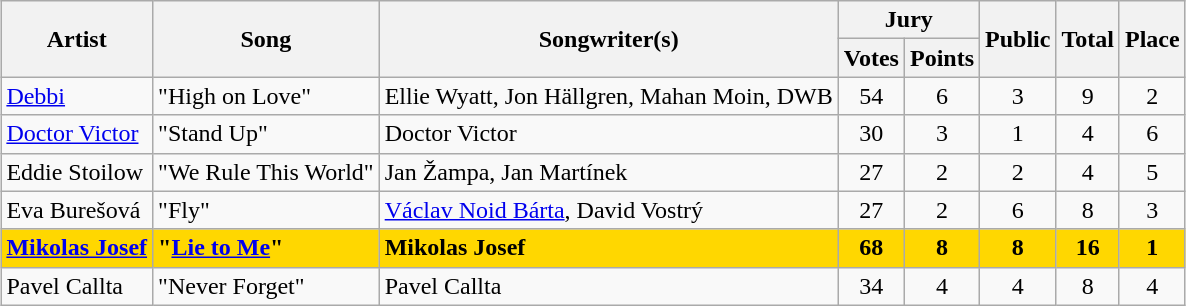<table class="sortable wikitable" style="margin: 1em auto 1em auto; text-align:center">
<tr>
<th rowspan="2">Artist</th>
<th rowspan="2">Song</th>
<th rowspan="2">Songwriter(s)</th>
<th colspan="2">Jury</th>
<th rowspan="2">Public</th>
<th rowspan="2">Total</th>
<th rowspan="2">Place</th>
</tr>
<tr>
<th>Votes</th>
<th>Points</th>
</tr>
<tr>
<td align="left"><a href='#'>Debbi</a></td>
<td align="left">"High on Love"</td>
<td align="left">Ellie Wyatt, Jon Hällgren, Mahan Moin, DWB</td>
<td>54</td>
<td>6</td>
<td>3</td>
<td>9</td>
<td>2</td>
</tr>
<tr>
<td align="left"><a href='#'>Doctor Victor</a></td>
<td align="left">"Stand Up"</td>
<td align="left">Doctor Victor</td>
<td>30</td>
<td>3</td>
<td>1</td>
<td>4</td>
<td>6</td>
</tr>
<tr>
<td align="left">Eddie Stoilow</td>
<td align="left">"We Rule This World"</td>
<td align="left">Jan Žampa, Jan Martínek</td>
<td>27</td>
<td>2</td>
<td>2</td>
<td>4</td>
<td>5</td>
</tr>
<tr>
<td align="left">Eva Burešová</td>
<td align="left">"Fly"</td>
<td align="left"><a href='#'>Václav Noid Bárta</a>, David Vostrý</td>
<td>27</td>
<td>2</td>
<td>6</td>
<td>8</td>
<td>3</td>
</tr>
<tr style="font-weight:bold; background:gold;">
<td align="left"><a href='#'>Mikolas Josef</a></td>
<td align="left">"<a href='#'>Lie to Me</a>"</td>
<td align="left">Mikolas Josef</td>
<td>68</td>
<td>8</td>
<td>8</td>
<td>16</td>
<td>1</td>
</tr>
<tr>
<td align="left">Pavel Callta</td>
<td align="left">"Never Forget"</td>
<td align="left">Pavel Callta</td>
<td>34</td>
<td>4</td>
<td>4</td>
<td>8</td>
<td>4</td>
</tr>
</table>
